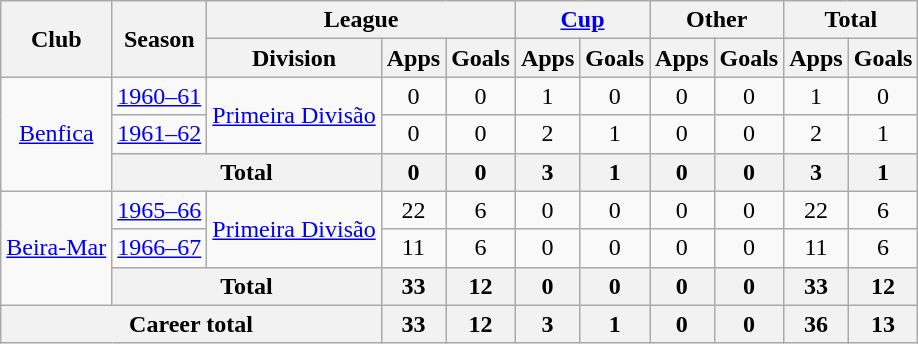<table class="wikitable" style="text-align: center">
<tr>
<th rowspan="2">Club</th>
<th rowspan="2">Season</th>
<th colspan="3">League</th>
<th colspan="2"><a href='#'>Cup</a></th>
<th colspan="2">Other</th>
<th colspan="2">Total</th>
</tr>
<tr>
<th>Division</th>
<th>Apps</th>
<th>Goals</th>
<th>Apps</th>
<th>Goals</th>
<th>Apps</th>
<th>Goals</th>
<th>Apps</th>
<th>Goals</th>
</tr>
<tr>
<td rowspan="3"><a href='#'>Benfica</a></td>
<td><a href='#'>1960–61</a></td>
<td rowspan="2"><a href='#'>Primeira Divisão</a></td>
<td>0</td>
<td>0</td>
<td>1</td>
<td>0</td>
<td>0</td>
<td>0</td>
<td>1</td>
<td>0</td>
</tr>
<tr>
<td><a href='#'>1961–62</a></td>
<td>0</td>
<td>0</td>
<td>2</td>
<td>1</td>
<td>0</td>
<td>0</td>
<td>2</td>
<td>1</td>
</tr>
<tr>
<th colspan="2"><strong>Total</strong></th>
<th>0</th>
<th>0</th>
<th>3</th>
<th>1</th>
<th>0</th>
<th>0</th>
<th>3</th>
<th>1</th>
</tr>
<tr>
<td rowspan="3"><a href='#'>Beira-Mar</a></td>
<td><a href='#'>1965–66</a></td>
<td rowspan="2"><a href='#'>Primeira Divisão</a></td>
<td>22</td>
<td>6</td>
<td>0</td>
<td>0</td>
<td>0</td>
<td>0</td>
<td>22</td>
<td>6</td>
</tr>
<tr>
<td><a href='#'>1966–67</a></td>
<td>11</td>
<td>6</td>
<td>0</td>
<td>0</td>
<td>0</td>
<td>0</td>
<td>11</td>
<td>6</td>
</tr>
<tr>
<th colspan="2"><strong>Total</strong></th>
<th>33</th>
<th>12</th>
<th>0</th>
<th>0</th>
<th>0</th>
<th>0</th>
<th>33</th>
<th>12</th>
</tr>
<tr>
<th colspan="3"><strong>Career total</strong></th>
<th>33</th>
<th>12</th>
<th>3</th>
<th>1</th>
<th>0</th>
<th>0</th>
<th>36</th>
<th>13</th>
</tr>
</table>
